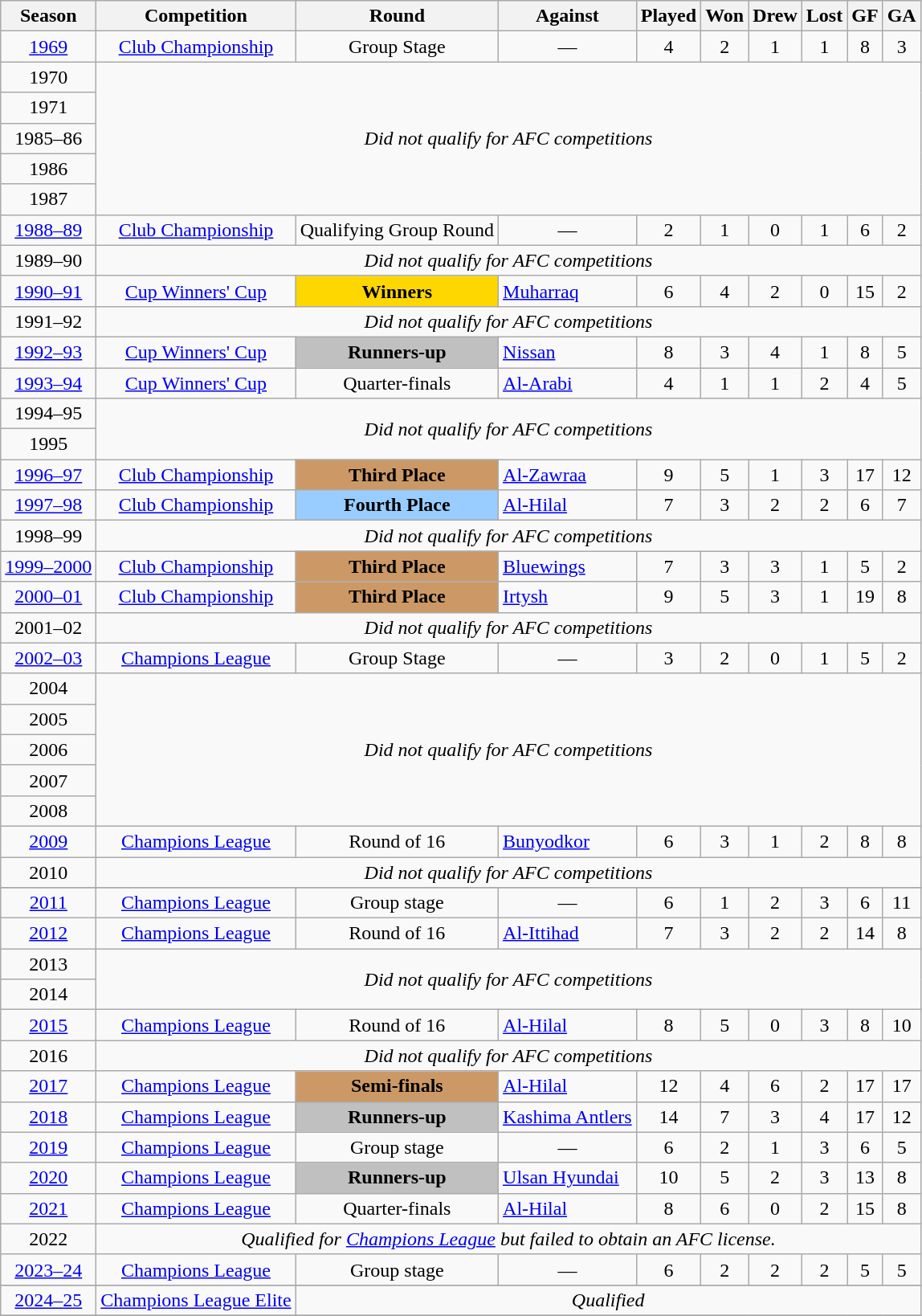<table class="wikitable">
<tr>
<th>Season</th>
<th>Competition</th>
<th>Round</th>
<th>Against</th>
<th>Played</th>
<th>Won</th>
<th>Drew</th>
<th>Lost</th>
<th>GF</th>
<th>GA</th>
</tr>
<tr>
<td align=center><a href='#'>1969</a></td>
<td align=center><a href='#'>Club Championship</a></td>
<td align=center>Group Stage</td>
<td align=center>—</td>
<td align=center>4</td>
<td align=center>2</td>
<td align=center>1</td>
<td align=center>1</td>
<td align=center>8</td>
<td align=center>3</td>
</tr>
<tr>
<td align=center>1970</td>
<td rowspan=5 colspan=9 align=center><em>Did not qualify for AFC competitions</em></td>
</tr>
<tr>
<td align=center>1971</td>
</tr>
<tr>
<td align=center>1985–86</td>
</tr>
<tr>
<td align=center>1986</td>
</tr>
<tr>
<td align=center>1987</td>
</tr>
<tr>
<td align=center><a href='#'>1988–89</a></td>
<td align=center><a href='#'>Club Championship</a></td>
<td align=center>Qualifying Group Round</td>
<td align=center>—</td>
<td align=center>2</td>
<td align=center>1</td>
<td align=center>0</td>
<td align=center>1</td>
<td align=center>6</td>
<td align=center>2</td>
</tr>
<tr>
<td align=center>1989–90</td>
<td colspan=9 align=center><em>Did not qualify for AFC competitions</em></td>
</tr>
<tr>
<td align=center><a href='#'>1990–91</a></td>
<td align=center><a href='#'>Cup Winners' Cup</a></td>
<td align=center bgcolor=gold><strong> Winners </strong></td>
<td> <a href='#'>Muharraq</a></td>
<td align=center>6</td>
<td align=center>4</td>
<td align=center>2</td>
<td align=center>0</td>
<td align=center>15</td>
<td align=center>2</td>
</tr>
<tr>
<td align=center>1991–92</td>
<td colspan=9 align=center><em>Did not qualify for AFC competitions</em></td>
</tr>
<tr>
<td align=center><a href='#'>1992–93</a></td>
<td align=center><a href='#'>Cup Winners' Cup</a></td>
<td align=center bgcolor=silver><strong>Runners-up</strong></td>
<td> <a href='#'>Nissan</a></td>
<td align=center>8</td>
<td align=center>3</td>
<td align=center>4</td>
<td align=center>1</td>
<td align=center>8</td>
<td align=center>5</td>
</tr>
<tr>
<td align=center><a href='#'>1993–94</a></td>
<td align=center><a href='#'>Cup Winners' Cup</a></td>
<td align=center>Quarter-finals</td>
<td> <a href='#'>Al-Arabi</a></td>
<td align=center>4</td>
<td align=center>1</td>
<td align=center>1</td>
<td align=center>2</td>
<td align=center>4</td>
<td align=center>5</td>
</tr>
<tr>
<td align=center>1994–95</td>
<td rowspan=2 colspan=9 align=center><em>Did not qualify for AFC competitions</em></td>
</tr>
<tr>
<td align=center>1995</td>
</tr>
<tr>
<td align=center><a href='#'>1996–97</a></td>
<td align=center><a href='#'>Club Championship</a></td>
<td align=center bgcolor=#c96><strong>Third Place</strong></td>
<td> <a href='#'>Al-Zawraa</a></td>
<td align=center>9</td>
<td align=center>5</td>
<td align=center>1</td>
<td align=center>3</td>
<td align=center>17</td>
<td align=center>12</td>
</tr>
<tr>
<td align=center><a href='#'>1997–98</a></td>
<td align=center><a href='#'>Club Championship</a></td>
<td align=center bgcolor=#9acdff><strong>Fourth Place</strong></td>
<td> <a href='#'>Al-Hilal</a></td>
<td align=center>7</td>
<td align=center>3</td>
<td align=center>2</td>
<td align=center>2</td>
<td align=center>6</td>
<td align=center>7</td>
</tr>
<tr>
<td align=center>1998–99</td>
<td colspan=9 align=center><em>Did not qualify for AFC competitions</em></td>
</tr>
<tr>
<td align=center><a href='#'>1999–2000</a></td>
<td align=center><a href='#'>Club Championship</a></td>
<td align=center bgcolor=#c96><strong>Third Place</strong></td>
<td> <a href='#'>Bluewings</a></td>
<td align=center>7</td>
<td align=center>3</td>
<td align=center>3</td>
<td align=center>1</td>
<td align=center>5</td>
<td align=center>2</td>
</tr>
<tr>
<td align=center><a href='#'>2000–01</a></td>
<td align=center><a href='#'>Club Championship</a></td>
<td align=center bgcolor=#c96><strong>Third Place</strong></td>
<td> <a href='#'>Irtysh</a></td>
<td align=center>9</td>
<td align=center>5</td>
<td align=center>3</td>
<td align=center>1</td>
<td align=center>19</td>
<td align=center>8</td>
</tr>
<tr>
<td align=center>2001–02</td>
<td colspan=9 align=center><em>Did not qualify for AFC competitions</em></td>
</tr>
<tr>
<td align=center><a href='#'>2002–03</a></td>
<td align=center><a href='#'>Champions League</a></td>
<td align=center>Group Stage</td>
<td align=center>—</td>
<td align=center>3</td>
<td align=center>2</td>
<td align=center>0</td>
<td align=center>1</td>
<td align=center>5</td>
<td align=center>2</td>
</tr>
<tr>
<td align=center>2004</td>
<td rowspan=5 colspan=9 align=center><em>Did not qualify for AFC competitions</em></td>
</tr>
<tr>
<td align=center>2005</td>
</tr>
<tr>
<td align=center>2006</td>
</tr>
<tr>
<td align=center>2007</td>
</tr>
<tr>
<td align=center>2008</td>
</tr>
<tr>
<td align=center><a href='#'>2009</a></td>
<td align=center><a href='#'>Champions League</a></td>
<td align=center>Round of 16</td>
<td> <a href='#'>Bunyodkor</a></td>
<td align=center>6</td>
<td align=center>3</td>
<td align=center>1</td>
<td align=center>2</td>
<td align=center>8</td>
<td align=center>8</td>
</tr>
<tr>
<td align=center>2010</td>
<td colspan=9 align=center><em>Did not qualify for AFC competitions</em></td>
</tr>
<tr>
</tr>
<tr>
<td align=center><a href='#'>2011</a></td>
<td align=center><a href='#'>Champions League</a></td>
<td align=center>Group stage</td>
<td align=center>—</td>
<td align=center>6</td>
<td align=center>1</td>
<td align=center>2</td>
<td align=center>3</td>
<td align=center>6</td>
<td align=center>11</td>
</tr>
<tr>
<td align=center><a href='#'>2012</a></td>
<td align=center><a href='#'>Champions League</a></td>
<td align=center>Round of 16</td>
<td> <a href='#'>Al-Ittihad</a></td>
<td align=center>7</td>
<td align=center>3</td>
<td align=center>2</td>
<td align=center>2</td>
<td align=center>14</td>
<td align=center>8</td>
</tr>
<tr>
<td align=center>2013</td>
<td rowspan=2 colspan=9 align=center><em>Did not qualify for AFC competitions</em></td>
</tr>
<tr>
<td align=center>2014</td>
</tr>
<tr>
<td align=center><a href='#'>2015</a></td>
<td align=center><a href='#'>Champions League</a></td>
<td align=center>Round of 16</td>
<td> <a href='#'>Al-Hilal</a></td>
<td align=center>8</td>
<td align=center>5</td>
<td align=center>0</td>
<td align=center>3</td>
<td align=center>8</td>
<td align=center>10</td>
</tr>
<tr>
<td align=center>2016</td>
<td colspan=9 align=center><em>Did not qualify for AFC competitions</em></td>
</tr>
<tr>
<td align=center><a href='#'>2017</a></td>
<td align=center><a href='#'>Champions League</a></td>
<td align=center bgcolor=#c96><strong>Semi-finals</strong></td>
<td> <a href='#'>Al-Hilal</a></td>
<td align=center>12</td>
<td align=center>4</td>
<td align=center>6</td>
<td align=center>2</td>
<td align=center>17</td>
<td align=center>17</td>
</tr>
<tr>
<td align=center><a href='#'>2018</a></td>
<td align=center><a href='#'>Champions League</a></td>
<td align=center bgcolor=Silver><strong>Runners-up</strong></td>
<td> <a href='#'>Kashima Antlers</a></td>
<td align=center>14</td>
<td align=center>7</td>
<td align=center>3</td>
<td align=center>4</td>
<td align=center>17</td>
<td align=center>12</td>
</tr>
<tr>
<td align=center><a href='#'>2019</a></td>
<td align=center><a href='#'>Champions League</a></td>
<td align=center>Group stage</td>
<td align=center>—</td>
<td align=center>6</td>
<td align=center>2</td>
<td align=center>1</td>
<td align=center>3</td>
<td align=center>6</td>
<td align=center>5</td>
</tr>
<tr>
<td align=center><a href='#'>2020</a></td>
<td align=center><a href='#'>Champions League</a></td>
<td align=center bgcolor=Silver><strong>Runners-up</strong></td>
<td> <a href='#'>Ulsan Hyundai</a></td>
<td align=center>10</td>
<td align=center>5</td>
<td align=center>2</td>
<td align=center>3</td>
<td align=center>13</td>
<td align=center>8</td>
</tr>
<tr>
<td align=center><a href='#'>2021</a></td>
<td align=center><a href='#'>Champions League</a></td>
<td align=center>Quarter-finals</td>
<td> <a href='#'>Al-Hilal</a></td>
<td align=center>8</td>
<td align=center>6</td>
<td align=center>0</td>
<td align=center>2</td>
<td align=center>15</td>
<td align=center>8</td>
</tr>
<tr>
<td align=center>2022</td>
<td align=center colspan=9><em>Qualified for <a href='#'>Champions League</a> but failed to obtain an AFC license.</em></td>
</tr>
<tr>
<td align=center><a href='#'>2023–24</a></td>
<td align=center><a href='#'>Champions League</a></td>
<td align=center>Group stage</td>
<td align=center>—</td>
<td align=center>6</td>
<td align=center>2</td>
<td align=center>2</td>
<td align=center>2</td>
<td align=center>5</td>
<td align=center>5</td>
</tr>
<tr>
</tr>
<tr>
<td align=center><a href='#'>2024–25</a></td>
<td align=center><a href='#'>Champions League Elite</a></td>
<td align=center colspan=10><em>Qualified</em></td>
</tr>
<tr>
</tr>
</table>
